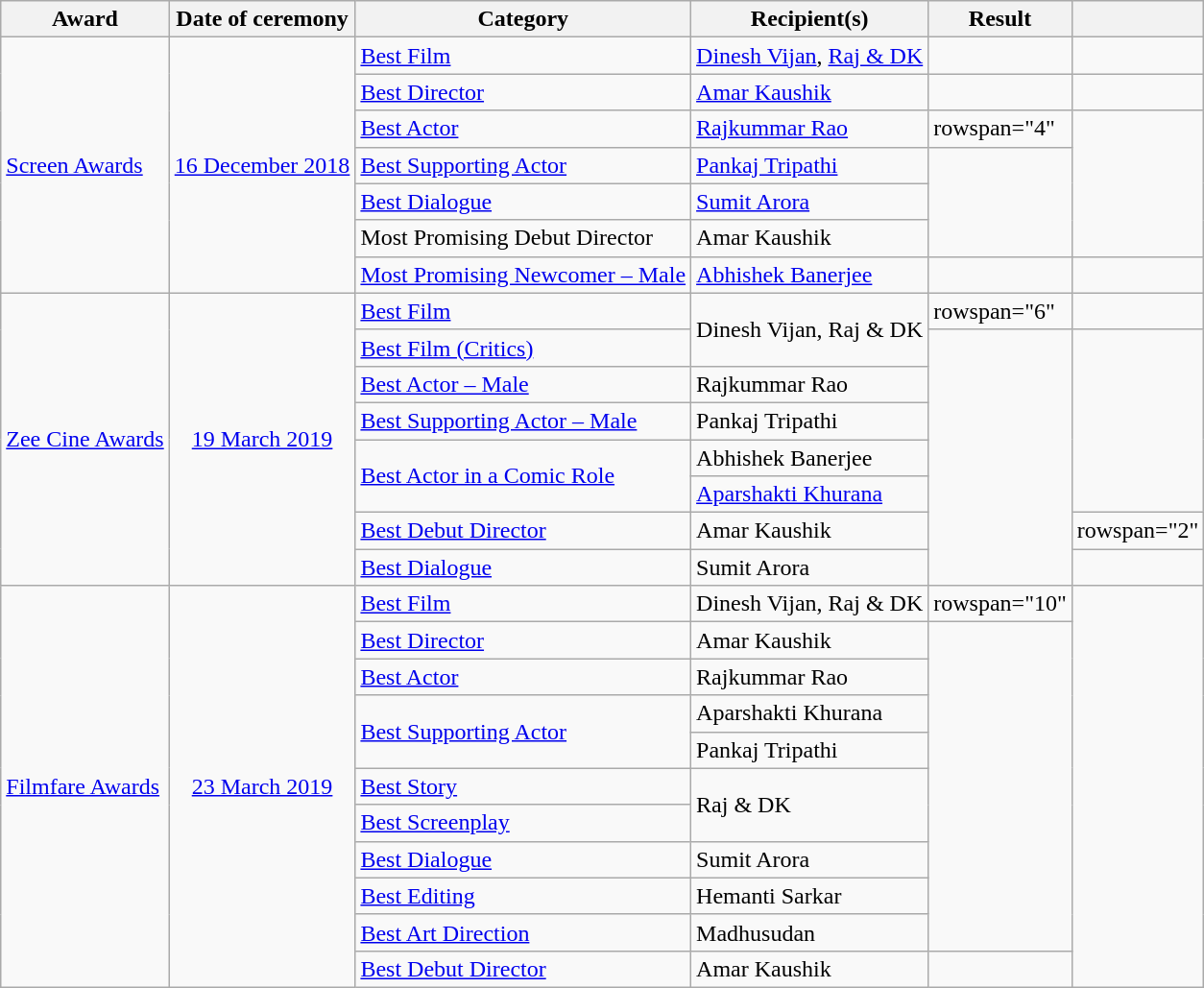<table class="wikitable sortable">
<tr>
<th>Award</th>
<th>Date of ceremony</th>
<th>Category</th>
<th>Recipient(s)</th>
<th>Result</th>
<th class="unsortable"></th>
</tr>
<tr>
<td rowspan="7"><a href='#'>Screen Awards</a></td>
<td rowspan="7" align="center"><a href='#'>16 December 2018</a></td>
<td><a href='#'>Best Film</a></td>
<td><a href='#'>Dinesh Vijan</a>, <a href='#'>Raj & DK</a></td>
<td></td>
<td style="text-align:center;"></td>
</tr>
<tr>
<td><a href='#'>Best Director</a></td>
<td><a href='#'>Amar Kaushik</a></td>
<td></td>
<td style="text-align:center;"></td>
</tr>
<tr>
<td><a href='#'>Best Actor</a></td>
<td><a href='#'>Rajkummar Rao</a></td>
<td>rowspan="4" </td>
<td rowspan="4" style="text-align:center;"></td>
</tr>
<tr>
<td><a href='#'>Best Supporting Actor</a></td>
<td><a href='#'>Pankaj Tripathi</a></td>
</tr>
<tr>
<td><a href='#'>Best Dialogue</a></td>
<td><a href='#'>Sumit Arora</a></td>
</tr>
<tr>
<td>Most Promising Debut Director</td>
<td>Amar Kaushik</td>
</tr>
<tr>
<td><a href='#'>Most Promising Newcomer – Male</a></td>
<td><a href='#'>Abhishek Banerjee</a></td>
<td></td>
<td style="text-align:center;"></td>
</tr>
<tr>
<td rowspan="8"><a href='#'>Zee Cine Awards</a></td>
<td rowspan="8" align="center"><a href='#'>19 March 2019</a></td>
<td><a href='#'>Best Film</a></td>
<td rowspan="2">Dinesh Vijan, Raj & DK</td>
<td>rowspan="6" </td>
<td style="text-align:center;"></td>
</tr>
<tr>
<td><a href='#'>Best Film (Critics)</a></td>
<td rowspan="7" style="text-align:center;"></td>
</tr>
<tr>
<td><a href='#'>Best Actor – Male</a></td>
<td>Rajkummar Rao</td>
</tr>
<tr>
<td><a href='#'>Best Supporting Actor – Male</a></td>
<td>Pankaj Tripathi</td>
</tr>
<tr>
<td rowspan="2"><a href='#'>Best Actor in a Comic Role</a></td>
<td>Abhishek Banerjee</td>
</tr>
<tr>
<td><a href='#'>Aparshakti Khurana</a></td>
</tr>
<tr>
<td><a href='#'>Best Debut Director</a></td>
<td>Amar Kaushik</td>
<td>rowspan="2" </td>
</tr>
<tr>
<td><a href='#'>Best Dialogue</a></td>
<td>Sumit Arora</td>
</tr>
<tr>
<td rowspan="11"><a href='#'>Filmfare Awards</a></td>
<td rowspan="11" align="center"><a href='#'>23 March 2019</a></td>
<td><a href='#'>Best Film</a></td>
<td>Dinesh Vijan, Raj & DK</td>
<td>rowspan="10" </td>
<td rowspan="11" style="text-align:center;"></td>
</tr>
<tr>
<td><a href='#'>Best Director</a></td>
<td>Amar Kaushik</td>
</tr>
<tr>
<td><a href='#'>Best Actor</a></td>
<td>Rajkummar Rao</td>
</tr>
<tr>
<td rowspan="2"><a href='#'>Best Supporting Actor</a></td>
<td>Aparshakti Khurana</td>
</tr>
<tr>
<td>Pankaj Tripathi</td>
</tr>
<tr>
<td><a href='#'>Best Story</a></td>
<td rowspan="2">Raj & DK</td>
</tr>
<tr>
<td><a href='#'>Best Screenplay</a></td>
</tr>
<tr>
<td><a href='#'>Best Dialogue</a></td>
<td>Sumit Arora</td>
</tr>
<tr>
<td><a href='#'>Best Editing</a></td>
<td>Hemanti Sarkar</td>
</tr>
<tr>
<td><a href='#'>Best Art Direction</a></td>
<td>Madhusudan</td>
</tr>
<tr>
<td><a href='#'>Best Debut Director</a></td>
<td>Amar Kaushik</td>
<td></td>
</tr>
</table>
